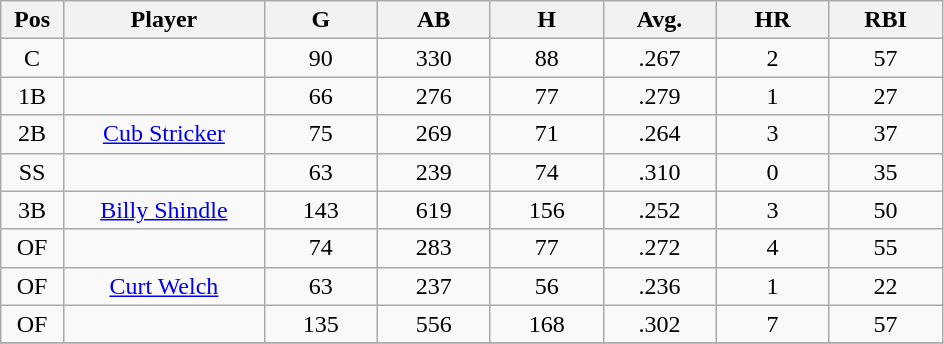<table class="wikitable sortable">
<tr>
<th bgcolor="#DDDDFF" width="5%">Pos</th>
<th bgcolor="#DDDDFF" width="16%">Player</th>
<th bgcolor="#DDDDFF" width="9%">G</th>
<th bgcolor="#DDDDFF" width="9%">AB</th>
<th bgcolor="#DDDDFF" width="9%">H</th>
<th bgcolor="#DDDDFF" width="9%">Avg.</th>
<th bgcolor="#DDDDFF" width="9%">HR</th>
<th bgcolor="#DDDDFF" width="9%">RBI</th>
</tr>
<tr align="center">
<td>C</td>
<td></td>
<td>90</td>
<td>330</td>
<td>88</td>
<td>.267</td>
<td>2</td>
<td>57</td>
</tr>
<tr align="center">
<td>1B</td>
<td></td>
<td>66</td>
<td>276</td>
<td>77</td>
<td>.279</td>
<td>1</td>
<td>27</td>
</tr>
<tr align="center">
<td>2B</td>
<td><a href='#'>Cub Stricker</a></td>
<td>75</td>
<td>269</td>
<td>71</td>
<td>.264</td>
<td>3</td>
<td>37</td>
</tr>
<tr align=center>
<td>SS</td>
<td></td>
<td>63</td>
<td>239</td>
<td>74</td>
<td>.310</td>
<td>0</td>
<td>35</td>
</tr>
<tr align="center">
<td>3B</td>
<td><a href='#'>Billy Shindle</a></td>
<td>143</td>
<td>619</td>
<td>156</td>
<td>.252</td>
<td>3</td>
<td>50</td>
</tr>
<tr align=center>
<td>OF</td>
<td></td>
<td>74</td>
<td>283</td>
<td>77</td>
<td>.272</td>
<td>4</td>
<td>55</td>
</tr>
<tr align="center">
<td>OF</td>
<td><a href='#'>Curt Welch</a></td>
<td>63</td>
<td>237</td>
<td>56</td>
<td>.236</td>
<td>1</td>
<td>22</td>
</tr>
<tr align=center>
<td>OF</td>
<td></td>
<td>135</td>
<td>556</td>
<td>168</td>
<td>.302</td>
<td>7</td>
<td>57</td>
</tr>
<tr align="center">
</tr>
</table>
